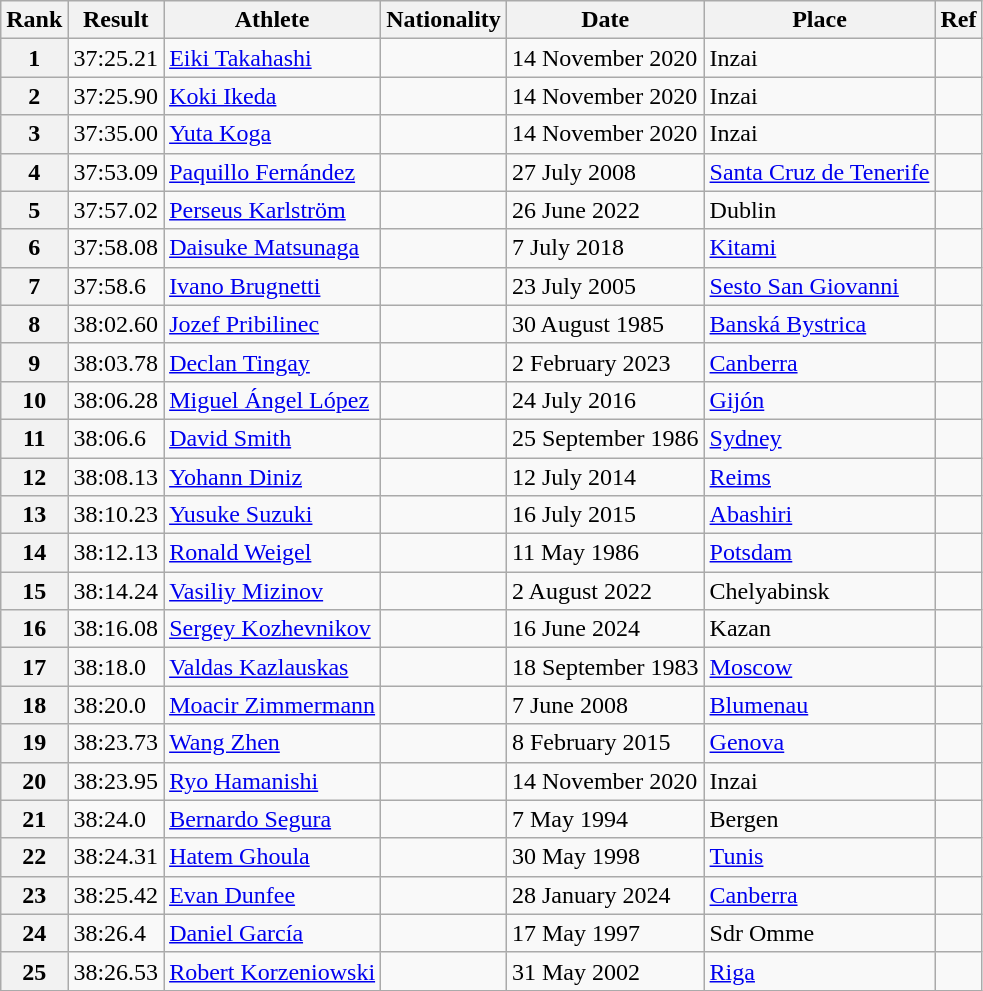<table class="wikitable">
<tr>
<th>Rank</th>
<th>Result</th>
<th>Athlete</th>
<th>Nationality</th>
<th>Date</th>
<th>Place</th>
<th>Ref</th>
</tr>
<tr>
<th>1</th>
<td>37:25.21</td>
<td><a href='#'>Eiki Takahashi</a></td>
<td></td>
<td>14 November 2020</td>
<td>Inzai</td>
<td></td>
</tr>
<tr>
<th>2</th>
<td>37:25.90</td>
<td><a href='#'>Koki Ikeda</a></td>
<td></td>
<td>14 November 2020</td>
<td>Inzai</td>
<td></td>
</tr>
<tr>
<th>3</th>
<td>37:35.00</td>
<td><a href='#'>Yuta Koga</a></td>
<td></td>
<td>14 November 2020</td>
<td>Inzai</td>
<td></td>
</tr>
<tr>
<th>4</th>
<td>37:53.09</td>
<td><a href='#'>Paquillo Fernández</a></td>
<td></td>
<td>27 July 2008</td>
<td><a href='#'>Santa Cruz de Tenerife</a></td>
<td></td>
</tr>
<tr>
<th>5</th>
<td>37:57.02</td>
<td><a href='#'>Perseus Karlström</a></td>
<td></td>
<td>26 June 2022</td>
<td>Dublin</td>
<td></td>
</tr>
<tr>
<th>6</th>
<td>37:58.08</td>
<td><a href='#'>Daisuke Matsunaga</a></td>
<td></td>
<td>7 July 2018</td>
<td><a href='#'>Kitami</a></td>
<td></td>
</tr>
<tr>
<th>7</th>
<td>37:58.6 </td>
<td><a href='#'>Ivano Brugnetti</a></td>
<td></td>
<td>23 July 2005</td>
<td><a href='#'>Sesto San Giovanni</a></td>
<td></td>
</tr>
<tr>
<th>8</th>
<td>38:02.60</td>
<td><a href='#'>Jozef Pribilinec</a></td>
<td></td>
<td>30 August 1985</td>
<td><a href='#'>Banská Bystrica</a></td>
<td></td>
</tr>
<tr>
<th>9</th>
<td>38:03.78</td>
<td><a href='#'>Declan Tingay</a></td>
<td></td>
<td>2 February 2023</td>
<td><a href='#'>Canberra</a></td>
<td></td>
</tr>
<tr>
<th>10</th>
<td>38:06.28</td>
<td><a href='#'>Miguel Ángel López</a></td>
<td></td>
<td>24 July 2016</td>
<td><a href='#'>Gijón</a></td>
<td></td>
</tr>
<tr>
<th>11</th>
<td>38:06.6 </td>
<td><a href='#'>David Smith</a></td>
<td></td>
<td>25 September 1986</td>
<td><a href='#'>Sydney</a></td>
<td></td>
</tr>
<tr>
<th>12</th>
<td>38:08.13</td>
<td><a href='#'>Yohann Diniz</a></td>
<td></td>
<td>12 July 2014</td>
<td><a href='#'>Reims</a></td>
<td></td>
</tr>
<tr>
<th>13</th>
<td>38:10.23</td>
<td><a href='#'>Yusuke Suzuki</a></td>
<td></td>
<td>16 July 2015</td>
<td><a href='#'>Abashiri</a></td>
<td></td>
</tr>
<tr>
<th>14</th>
<td>38:12.13</td>
<td><a href='#'>Ronald Weigel</a></td>
<td></td>
<td>11 May 1986</td>
<td><a href='#'>Potsdam</a></td>
<td></td>
</tr>
<tr>
<th>15</th>
<td>38:14.24</td>
<td><a href='#'>Vasiliy Mizinov</a></td>
<td></td>
<td>2 August 2022</td>
<td>Chelyabinsk</td>
<td></td>
</tr>
<tr>
<th>16</th>
<td>38:16.08</td>
<td><a href='#'>Sergey Kozhevnikov</a></td>
<td></td>
<td>16 June 2024</td>
<td>Kazan</td>
<td></td>
</tr>
<tr>
<th>17</th>
<td>38:18.0 </td>
<td><a href='#'>Valdas Kazlauskas</a></td>
<td> </td>
<td>18 September 1983</td>
<td><a href='#'>Moscow</a></td>
<td></td>
</tr>
<tr>
<th>18</th>
<td>38:20.0 </td>
<td><a href='#'>Moacir Zimmermann</a></td>
<td></td>
<td>7 June 2008</td>
<td><a href='#'>Blumenau</a></td>
<td></td>
</tr>
<tr>
<th>19</th>
<td>38:23.73</td>
<td><a href='#'>Wang Zhen</a></td>
<td></td>
<td>8 February 2015</td>
<td><a href='#'>Genova</a></td>
<td></td>
</tr>
<tr>
<th>20</th>
<td>38:23.95</td>
<td><a href='#'>Ryo Hamanishi</a></td>
<td></td>
<td>14 November 2020</td>
<td>Inzai</td>
<td></td>
</tr>
<tr>
<th>21</th>
<td>38:24.0 </td>
<td><a href='#'>Bernardo Segura</a></td>
<td></td>
<td>7 May 1994</td>
<td>Bergen</td>
<td></td>
</tr>
<tr>
<th>22</th>
<td>38:24.31</td>
<td><a href='#'>Hatem Ghoula</a></td>
<td></td>
<td>30 May 1998</td>
<td><a href='#'>Tunis</a></td>
<td></td>
</tr>
<tr>
<th>23</th>
<td>38:25.42</td>
<td><a href='#'>Evan Dunfee</a></td>
<td></td>
<td>28 January 2024</td>
<td><a href='#'>Canberra</a></td>
<td></td>
</tr>
<tr>
<th>24</th>
<td>38:26.4 </td>
<td><a href='#'>Daniel García</a></td>
<td></td>
<td>17 May 1997</td>
<td>Sdr Omme</td>
<td></td>
</tr>
<tr>
<th>25</th>
<td>38:26.53</td>
<td><a href='#'>Robert Korzeniowski</a></td>
<td></td>
<td>31 May 2002</td>
<td><a href='#'>Riga</a></td>
<td></td>
</tr>
</table>
